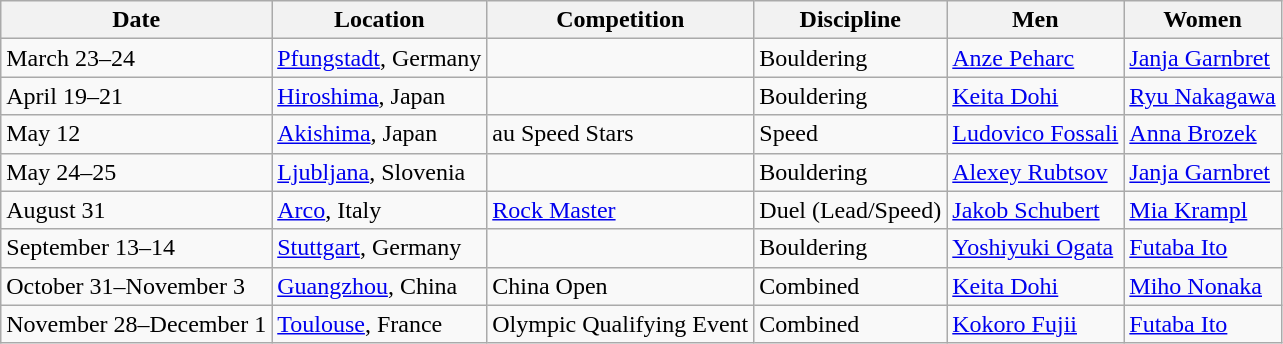<table class="wikitable">
<tr>
<th>Date</th>
<th>Location</th>
<th>Competition</th>
<th>Discipline</th>
<th>Men</th>
<th>Women</th>
</tr>
<tr>
<td>March 23–24</td>
<td> <a href='#'>Pfungstadt</a>, Germany</td>
<td></td>
<td>Bouldering</td>
<td> <a href='#'>Anze Peharc</a></td>
<td> <a href='#'>Janja Garnbret</a></td>
</tr>
<tr>
<td>April 19–21</td>
<td> <a href='#'>Hiroshima</a>, Japan</td>
<td></td>
<td>Bouldering</td>
<td> <a href='#'>Keita Dohi</a></td>
<td> <a href='#'>Ryu Nakagawa</a></td>
</tr>
<tr>
<td>May 12</td>
<td> <a href='#'>Akishima</a>, Japan</td>
<td>au Speed Stars</td>
<td>Speed</td>
<td> <a href='#'>Ludovico Fossali</a></td>
<td> <a href='#'>Anna Brozek</a></td>
</tr>
<tr>
<td>May 24–25</td>
<td> <a href='#'>Ljubljana</a>, Slovenia</td>
<td></td>
<td>Bouldering</td>
<td> <a href='#'>Alexey Rubtsov</a></td>
<td> <a href='#'>Janja Garnbret</a></td>
</tr>
<tr>
<td>August 31</td>
<td> <a href='#'>Arco</a>, Italy</td>
<td><a href='#'>Rock Master</a></td>
<td>Duel (Lead/Speed)</td>
<td> <a href='#'>Jakob Schubert</a></td>
<td> <a href='#'>Mia Krampl</a></td>
</tr>
<tr>
<td>September 13–14</td>
<td> <a href='#'>Stuttgart</a>, Germany</td>
<td></td>
<td>Bouldering</td>
<td> <a href='#'>Yoshiyuki Ogata</a></td>
<td> <a href='#'>Futaba Ito</a></td>
</tr>
<tr>
<td>October 31–November 3</td>
<td> <a href='#'>Guangzhou</a>, China</td>
<td>China Open</td>
<td>Combined</td>
<td> <a href='#'>Keita Dohi</a></td>
<td> <a href='#'>Miho Nonaka</a></td>
</tr>
<tr>
<td>November 28–December 1</td>
<td> <a href='#'>Toulouse</a>, France</td>
<td>Olympic Qualifying Event</td>
<td>Combined</td>
<td> <a href='#'>Kokoro Fujii</a></td>
<td> <a href='#'>Futaba Ito</a></td>
</tr>
</table>
